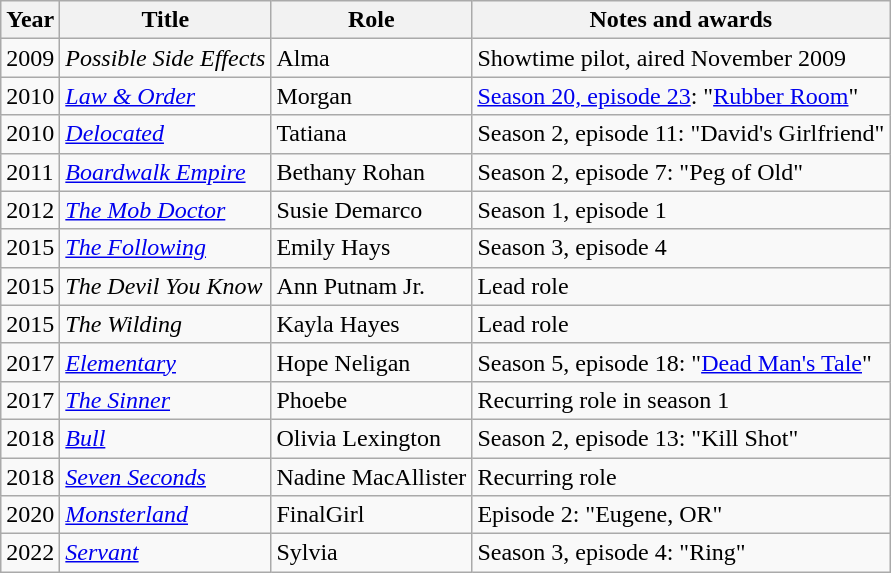<table class="wikitable">
<tr>
<th>Year</th>
<th>Title</th>
<th>Role</th>
<th>Notes and awards</th>
</tr>
<tr>
<td>2009</td>
<td><em>Possible Side Effects</em></td>
<td>Alma</td>
<td>Showtime pilot, aired November 2009</td>
</tr>
<tr>
<td>2010</td>
<td><em><a href='#'>Law & Order</a></em></td>
<td>Morgan</td>
<td><a href='#'>Season 20, episode 23</a>: "<a href='#'>Rubber Room</a>"</td>
</tr>
<tr>
<td>2010</td>
<td><em><a href='#'>Delocated</a></em></td>
<td>Tatiana</td>
<td>Season 2, episode 11: "David's Girlfriend"</td>
</tr>
<tr>
<td>2011</td>
<td><em><a href='#'>Boardwalk Empire</a></em></td>
<td>Bethany Rohan</td>
<td>Season 2, episode 7: "Peg of Old"</td>
</tr>
<tr>
<td>2012</td>
<td><em><a href='#'>The Mob Doctor</a></em></td>
<td>Susie Demarco</td>
<td>Season 1, episode 1</td>
</tr>
<tr>
<td>2015</td>
<td><em><a href='#'>The Following</a></em></td>
<td>Emily Hays</td>
<td>Season 3, episode 4</td>
</tr>
<tr>
<td>2015</td>
<td><em>The Devil You Know</em></td>
<td>Ann Putnam Jr.</td>
<td>Lead role</td>
</tr>
<tr>
<td>2015</td>
<td><em>The Wilding</em></td>
<td>Kayla Hayes</td>
<td>Lead role</td>
</tr>
<tr>
<td>2017</td>
<td><em><a href='#'>Elementary</a></em></td>
<td>Hope Neligan</td>
<td>Season 5, episode 18: "<a href='#'>Dead Man's Tale</a>"</td>
</tr>
<tr>
<td>2017</td>
<td><em><a href='#'>The Sinner</a></em></td>
<td>Phoebe</td>
<td>Recurring role in season 1</td>
</tr>
<tr>
<td>2018</td>
<td><a href='#'><em>Bull</em></a></td>
<td>Olivia Lexington</td>
<td>Season 2, episode 13: "Kill Shot"</td>
</tr>
<tr>
<td>2018</td>
<td><em><a href='#'>Seven Seconds</a></em></td>
<td>Nadine MacAllister</td>
<td>Recurring role</td>
</tr>
<tr>
<td>2020</td>
<td><em><a href='#'>Monsterland</a></em></td>
<td>FinalGirl</td>
<td>Episode 2: "Eugene, OR"</td>
</tr>
<tr>
<td>2022</td>
<td><em><a href='#'>Servant</a></em></td>
<td>Sylvia</td>
<td>Season 3, episode 4: "Ring"</td>
</tr>
</table>
